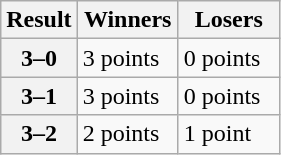<table class="wikitable">
<tr>
<th width=10px>Result</th>
<th width=60px>Winners</th>
<th width=60px>Losers</th>
</tr>
<tr>
<th>3–0</th>
<td>3 points</td>
<td>0 points</td>
</tr>
<tr>
<th>3–1</th>
<td>3 points</td>
<td>0 points</td>
</tr>
<tr>
<th>3–2</th>
<td>2 points</td>
<td>1 point</td>
</tr>
</table>
